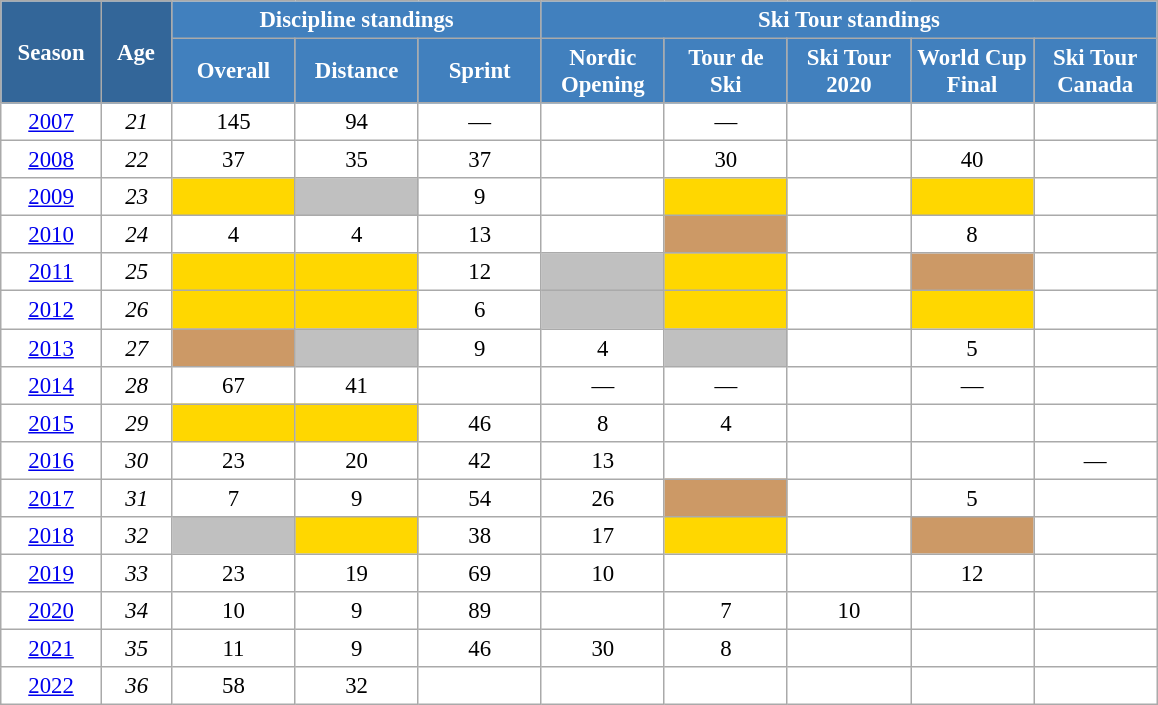<table class="wikitable" style="font-size:95%; text-align:center; border:grey solid 1px; border-collapse:collapse; background:#ffffff;">
<tr>
<th style="background-color:#369; color:white; width:60px;" rowspan="2"> Season </th>
<th style="background-color:#369; color:white; width:40px;" rowspan="2"> Age </th>
<th style="background-color:#4180be; color:white;" colspan="3">Discipline standings</th>
<th style="background-color:#4180be; color:white;" colspan="6">Ski Tour standings</th>
</tr>
<tr>
<th style="background-color:#4180be; color:white; width:75px;">Overall</th>
<th style="background-color:#4180be; color:white; width:75px;">Distance</th>
<th style="background-color:#4180be; color:white; width:75px;">Sprint</th>
<th style="background-color:#4180be; color:white; width:75px;">Nordic<br>Opening</th>
<th style="background-color:#4180be; color:white; width:75px;">Tour de<br>Ski</th>
<th style="background-color:#4180be; color:white; width:75px;">Ski Tour<br>2020</th>
<th style="background-color:#4180be; color:white; width:75px;">World Cup<br>Final</th>
<th style="background-color:#4180be; color:white; width:75px;">Ski Tour<br>Canada</th>
</tr>
<tr>
<td><a href='#'>2007</a></td>
<td><em>21</em></td>
<td>145</td>
<td>94</td>
<td>—</td>
<td></td>
<td>—</td>
<td></td>
<td></td>
<td></td>
</tr>
<tr>
<td><a href='#'>2008</a></td>
<td><em>22</em></td>
<td>37</td>
<td>35</td>
<td>37</td>
<td></td>
<td>30</td>
<td></td>
<td>40</td>
<td></td>
</tr>
<tr>
<td><a href='#'>2009</a></td>
<td><em>23</em></td>
<td style="background:gold;"></td>
<td style="background:silver;"></td>
<td>9</td>
<td></td>
<td style="background:gold;"></td>
<td></td>
<td style="background:gold;"></td>
<td></td>
</tr>
<tr>
<td><a href='#'>2010</a></td>
<td><em>24</em></td>
<td>4</td>
<td>4</td>
<td>13</td>
<td></td>
<td style="background:#c96;"></td>
<td></td>
<td>8</td>
<td></td>
</tr>
<tr>
<td><a href='#'>2011</a></td>
<td><em>25</em></td>
<td style="background:gold;"></td>
<td style="background:gold;"></td>
<td>12</td>
<td style="background:silver;"></td>
<td style="background:gold;"></td>
<td></td>
<td style="background:#c96;"></td>
<td></td>
</tr>
<tr>
<td><a href='#'>2012</a></td>
<td><em>26</em></td>
<td style="background:gold;"></td>
<td style="background:gold;"></td>
<td>6</td>
<td style="background:silver;"></td>
<td style="background:gold;"></td>
<td></td>
<td style="background:gold;"></td>
<td></td>
</tr>
<tr>
<td><a href='#'>2013</a></td>
<td><em>27</em></td>
<td style="background:#c96;"></td>
<td style="background:silver;"></td>
<td>9</td>
<td>4</td>
<td style="background:silver;"></td>
<td></td>
<td>5</td>
<td></td>
</tr>
<tr>
<td><a href='#'>2014</a></td>
<td><em>28</em></td>
<td>67</td>
<td>41</td>
<td></td>
<td>—</td>
<td>—</td>
<td></td>
<td>—</td>
<td></td>
</tr>
<tr>
<td><a href='#'>2015</a></td>
<td><em>29</em></td>
<td style="background:gold;"></td>
<td style="background:gold;"></td>
<td>46</td>
<td>8</td>
<td>4</td>
<td></td>
<td></td>
<td></td>
</tr>
<tr>
<td><a href='#'>2016</a></td>
<td><em>30</em></td>
<td>23</td>
<td>20</td>
<td>42</td>
<td>13</td>
<td></td>
<td></td>
<td></td>
<td>—</td>
</tr>
<tr>
<td><a href='#'>2017</a></td>
<td><em>31</em></td>
<td>7</td>
<td>9</td>
<td>54</td>
<td>26</td>
<td style="background:#c96;"></td>
<td></td>
<td>5</td>
<td></td>
</tr>
<tr>
<td><a href='#'>2018</a></td>
<td><em>32</em></td>
<td style="background:silver;"></td>
<td style="background:gold;"></td>
<td>38</td>
<td>17</td>
<td style="background:gold;"></td>
<td></td>
<td style="background:#c96;"></td>
<td></td>
</tr>
<tr>
<td><a href='#'>2019</a></td>
<td><em>33</em></td>
<td>23</td>
<td>19</td>
<td>69</td>
<td>10</td>
<td></td>
<td></td>
<td>12</td>
<td></td>
</tr>
<tr>
<td><a href='#'>2020</a></td>
<td><em>34</em></td>
<td>10</td>
<td>9</td>
<td>89</td>
<td></td>
<td>7</td>
<td>10</td>
<td></td>
<td></td>
</tr>
<tr>
<td><a href='#'>2021</a></td>
<td><em>35</em></td>
<td>11</td>
<td>9</td>
<td>46</td>
<td>30</td>
<td>8</td>
<td></td>
<td></td>
<td></td>
</tr>
<tr>
<td><a href='#'>2022</a></td>
<td><em>36</em></td>
<td>58</td>
<td>32</td>
<td></td>
<td></td>
<td></td>
<td></td>
<td></td>
<td></td>
</tr>
</table>
